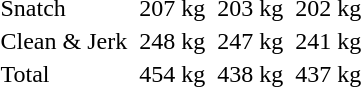<table>
<tr>
<td>Snatch</td>
<td></td>
<td>207 kg</td>
<td></td>
<td>203 kg</td>
<td></td>
<td>202 kg</td>
</tr>
<tr>
<td>Clean & Jerk</td>
<td></td>
<td>248 kg</td>
<td></td>
<td>247 kg</td>
<td></td>
<td>241 kg</td>
</tr>
<tr>
<td>Total</td>
<td></td>
<td>454 kg</td>
<td></td>
<td>438 kg</td>
<td></td>
<td>437 kg</td>
</tr>
</table>
